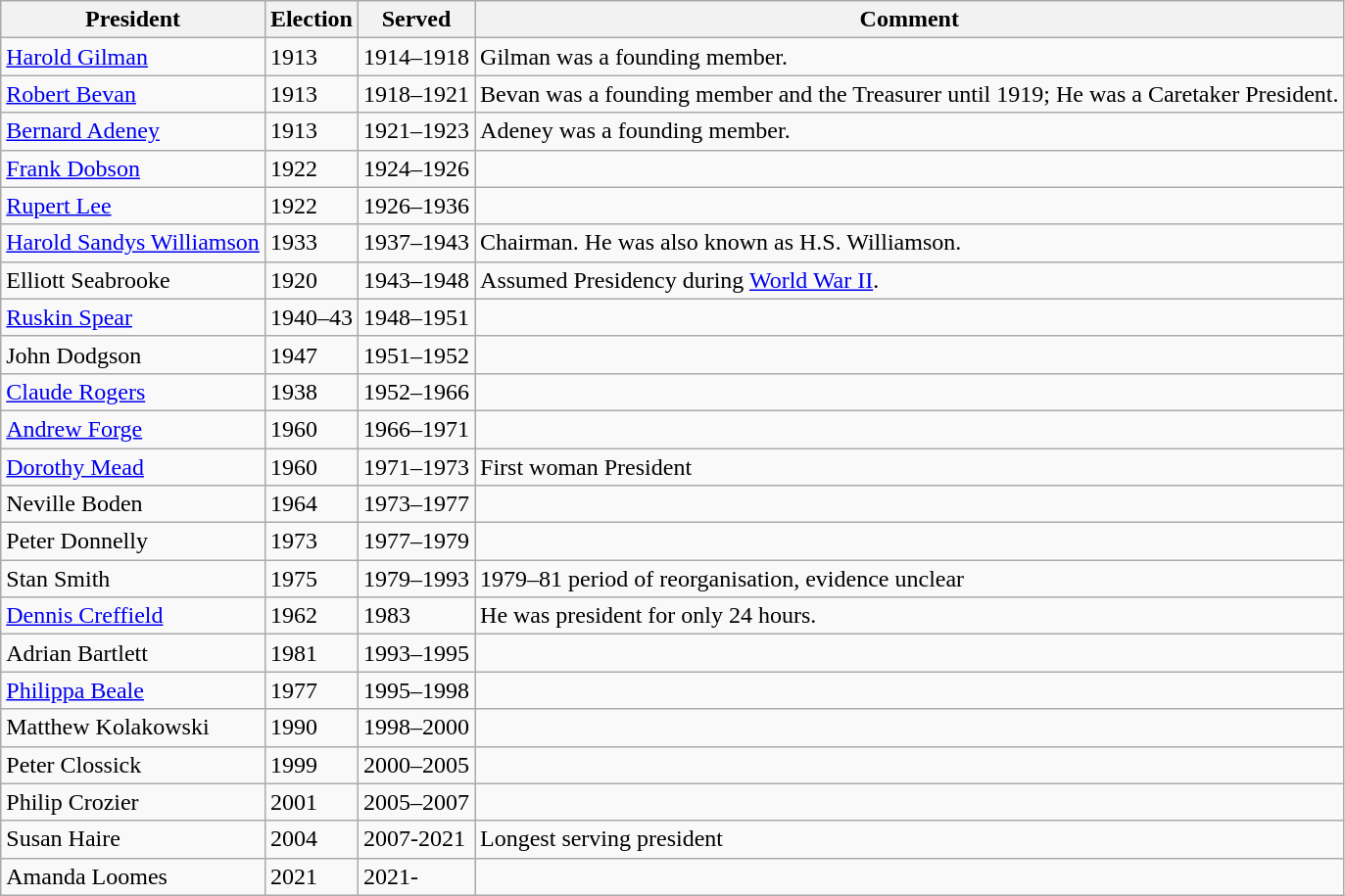<table class="wikitable">
<tr>
<th>President</th>
<th>Election</th>
<th>Served</th>
<th>Comment</th>
</tr>
<tr>
<td><a href='#'>Harold Gilman</a></td>
<td>1913</td>
<td>1914–1918</td>
<td>Gilman was a founding member.</td>
</tr>
<tr>
<td><a href='#'>Robert Bevan</a></td>
<td>1913</td>
<td>1918–1921</td>
<td>Bevan was a founding member and the Treasurer until 1919; He was a Caretaker President.</td>
</tr>
<tr>
<td><a href='#'>Bernard Adeney</a></td>
<td>1913</td>
<td>1921–1923</td>
<td>Adeney was a founding member.</td>
</tr>
<tr>
<td><a href='#'>Frank Dobson</a></td>
<td>1922</td>
<td>1924–1926</td>
<td></td>
</tr>
<tr>
<td><a href='#'>Rupert Lee</a></td>
<td>1922</td>
<td>1926–1936</td>
<td></td>
</tr>
<tr>
<td><a href='#'>Harold Sandys Williamson</a></td>
<td>1933</td>
<td>1937–1943</td>
<td>Chairman. He was also known as H.S. Williamson.</td>
</tr>
<tr>
<td>Elliott Seabrooke</td>
<td>1920</td>
<td>1943–1948</td>
<td>Assumed Presidency during <a href='#'>World War II</a>.</td>
</tr>
<tr>
<td><a href='#'>Ruskin Spear</a></td>
<td>1940–43</td>
<td>1948–1951</td>
<td></td>
</tr>
<tr>
<td>John Dodgson</td>
<td>1947</td>
<td>1951–1952</td>
<td></td>
</tr>
<tr>
<td><a href='#'>Claude Rogers</a></td>
<td>1938</td>
<td>1952–1966</td>
<td></td>
</tr>
<tr>
<td><a href='#'>Andrew Forge</a></td>
<td>1960</td>
<td>1966–1971</td>
<td></td>
</tr>
<tr>
<td><a href='#'>Dorothy Mead</a></td>
<td>1960</td>
<td>1971–1973</td>
<td>First woman President</td>
</tr>
<tr>
<td>Neville Boden</td>
<td>1964</td>
<td>1973–1977</td>
<td></td>
</tr>
<tr>
<td>Peter Donnelly</td>
<td>1973</td>
<td>1977–1979</td>
<td></td>
</tr>
<tr>
<td>Stan Smith</td>
<td>1975</td>
<td>1979–1993</td>
<td>1979–81 period of reorganisation, evidence unclear</td>
</tr>
<tr>
<td><a href='#'>Dennis Creffield</a></td>
<td>1962</td>
<td>1983</td>
<td>He was president for only 24 hours.</td>
</tr>
<tr>
<td>Adrian Bartlett</td>
<td>1981</td>
<td>1993–1995</td>
<td></td>
</tr>
<tr>
<td><a href='#'>Philippa Beale</a></td>
<td>1977</td>
<td>1995–1998</td>
<td></td>
</tr>
<tr>
<td>Matthew Kolakowski</td>
<td>1990</td>
<td>1998–2000</td>
<td></td>
</tr>
<tr>
<td>Peter Clossick</td>
<td>1999</td>
<td>2000–2005</td>
<td></td>
</tr>
<tr>
<td>Philip Crozier</td>
<td>2001</td>
<td>2005–2007</td>
<td></td>
</tr>
<tr>
<td>Susan Haire</td>
<td>2004</td>
<td>2007-2021</td>
<td>Longest serving president</td>
</tr>
<tr>
<td>Amanda Loomes</td>
<td>2021</td>
<td>2021-</td>
<td></td>
</tr>
</table>
